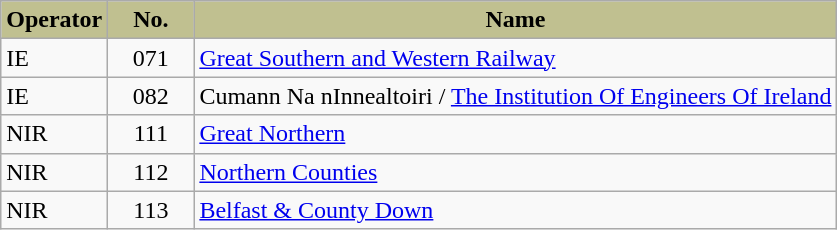<table class="wikitable" border="0">
<tr>
<th align="center" style="background:#C0C090;" width="50">Operator</th>
<th align="center" style="background:#C0C090;" width="50">No.</th>
<th align="center" style="background:#C0C090;">Name</th>
</tr>
<tr>
<td>IE</td>
<td align="center">071</td>
<td><a href='#'>Great Southern and Western Railway</a></td>
</tr>
<tr>
<td>IE</td>
<td align="center">082</td>
<td>Cumann Na nInnealtoiri / <a href='#'>The Institution Of Engineers Of Ireland</a></td>
</tr>
<tr>
<td>NIR</td>
<td align="center">111</td>
<td><a href='#'>Great Northern</a></td>
</tr>
<tr>
<td>NIR</td>
<td align="center">112</td>
<td><a href='#'>Northern Counties</a></td>
</tr>
<tr>
<td>NIR</td>
<td align="center">113</td>
<td><a href='#'>Belfast & County Down</a></td>
</tr>
</table>
